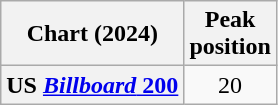<table class="wikitable sortable plainrowheaders" style="text-align:center">
<tr>
<th scope="col">Chart (2024)</th>
<th scope="col">Peak<br>position</th>
</tr>
<tr>
<th scope="row">US <a href='#'><em>Billboard</em> 200</a></th>
<td>20</td>
</tr>
</table>
